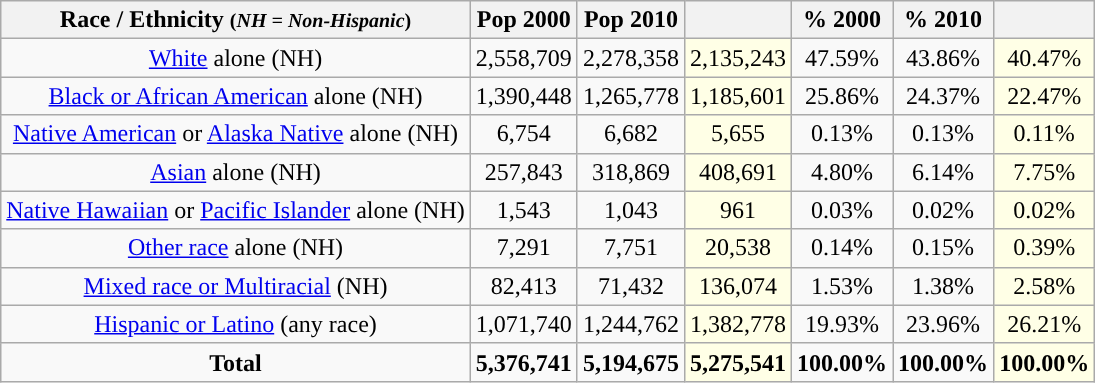<table class="wikitable" style="text-align:center;">
<tr>
<th>Race / Ethnicity <small>(<em>NH = Non-Hispanic</em>)</small></th>
<th>Pop 2000</th>
<th>Pop 2010</th>
<th></th>
<th>% 2000</th>
<th>% 2010</th>
<th></th>
</tr>
<tr>
<td><a href='#'>White</a> alone (NH)</td>
<td>2,558,709</td>
<td>2,278,358</td>
<td style='background: #ffffe6;'>2,135,243</td>
<td>47.59%</td>
<td>43.86%</td>
<td style='background: #ffffe6;'>40.47%</td>
</tr>
<tr>
<td><a href='#'>Black or African American</a> alone (NH)</td>
<td>1,390,448</td>
<td>1,265,778</td>
<td style='background: #ffffe6;'>1,185,601</td>
<td>25.86%</td>
<td>24.37%</td>
<td style='background: #ffffe6;'>22.47%</td>
</tr>
<tr>
<td><a href='#'>Native American</a> or <a href='#'>Alaska Native</a> alone (NH)</td>
<td>6,754</td>
<td>6,682</td>
<td style='background: #ffffe6;'>5,655</td>
<td>0.13%</td>
<td>0.13%</td>
<td style='background: #ffffe6;'>0.11%</td>
</tr>
<tr>
<td><a href='#'>Asian</a> alone (NH)</td>
<td>257,843</td>
<td>318,869</td>
<td style='background: #ffffe6;'>408,691</td>
<td>4.80%</td>
<td>6.14%</td>
<td style='background: #ffffe6;'>7.75%</td>
</tr>
<tr>
<td><a href='#'>Native Hawaiian</a> or <a href='#'>Pacific Islander</a> alone (NH)</td>
<td>1,543</td>
<td>1,043</td>
<td style='background: #ffffe6;'>961</td>
<td>0.03%</td>
<td>0.02%</td>
<td style='background: #ffffe6;'>0.02%</td>
</tr>
<tr>
<td><a href='#'>Other race</a> alone (NH)</td>
<td>7,291</td>
<td>7,751</td>
<td style='background: #ffffe6;'>20,538</td>
<td>0.14%</td>
<td>0.15%</td>
<td style='background: #ffffe6;'>0.39%</td>
</tr>
<tr>
<td><a href='#'>Mixed race or Multiracial</a> (NH)</td>
<td>82,413</td>
<td>71,432</td>
<td style='background: #ffffe6;'>136,074</td>
<td>1.53%</td>
<td>1.38%</td>
<td style='background: #ffffe6;'>2.58%</td>
</tr>
<tr>
<td><a href='#'>Hispanic or Latino</a> (any race)</td>
<td>1,071,740</td>
<td>1,244,762</td>
<td style='background: #ffffe6;'>1,382,778</td>
<td>19.93%</td>
<td>23.96%</td>
<td style='background: #ffffe6;'>26.21%</td>
</tr>
<tr>
<td><strong>Total</strong></td>
<td><strong>5,376,741</strong></td>
<td><strong>5,194,675</strong></td>
<td style='background: #ffffe6;'><strong>5,275,541</strong></td>
<td><strong>100.00%</strong></td>
<td><strong>100.00%</strong></td>
<td style='background: #ffffe6;'><strong>100.00%</strong></td>
</tr>
</table>
